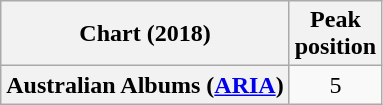<table class="wikitable plainrowheaders" style="text-align:center">
<tr>
<th scope="col">Chart (2018)</th>
<th scope="col">Peak<br> position</th>
</tr>
<tr>
<th scope="row">Australian Albums (<a href='#'>ARIA</a>)</th>
<td>5</td>
</tr>
</table>
